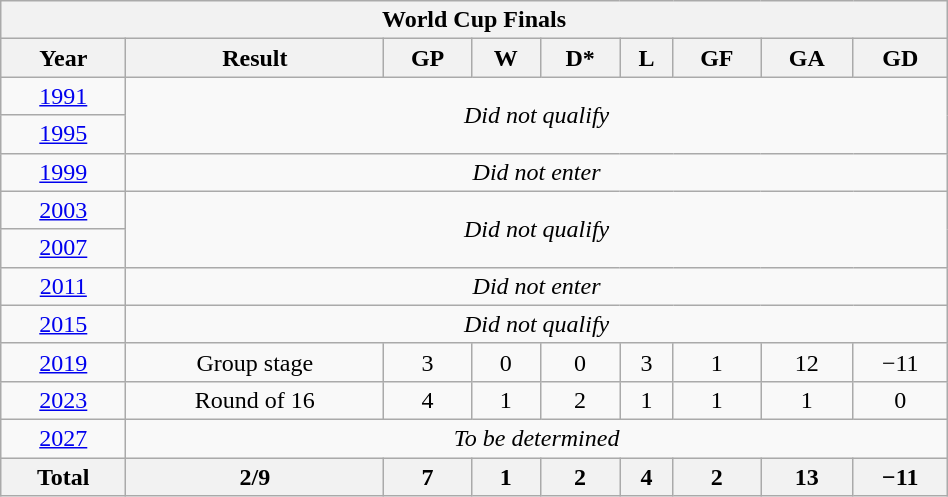<table class="wikitable" style="text-align: center; width:50%;">
<tr>
<th colspan=10>World Cup Finals</th>
</tr>
<tr>
<th>Year</th>
<th>Result</th>
<th>GP</th>
<th>W</th>
<th>D*</th>
<th>L</th>
<th>GF</th>
<th>GA</th>
<th>GD</th>
</tr>
<tr>
<td> <a href='#'>1991</a></td>
<td colspan=8 rowspan=2><em>Did not qualify</em></td>
</tr>
<tr>
<td> <a href='#'>1995</a></td>
</tr>
<tr>
<td> <a href='#'>1999</a></td>
<td colspan=8><em>Did not enter</em></td>
</tr>
<tr>
<td> <a href='#'>2003</a></td>
<td colspan=8 rowspan=2><em>Did not qualify</em></td>
</tr>
<tr>
<td> <a href='#'>2007</a></td>
</tr>
<tr>
<td> <a href='#'>2011</a></td>
<td colspan=8><em>Did not enter</em></td>
</tr>
<tr>
<td> <a href='#'>2015</a></td>
<td colspan=8><em>Did not qualify</em></td>
</tr>
<tr>
<td> <a href='#'>2019</a></td>
<td>Group stage</td>
<td>3</td>
<td>0</td>
<td>0</td>
<td>3</td>
<td>1</td>
<td>12</td>
<td>−11</td>
</tr>
<tr>
<td>  <a href='#'>2023</a></td>
<td>Round of 16</td>
<td>4</td>
<td>1</td>
<td>2</td>
<td>1</td>
<td>1</td>
<td>1</td>
<td>0</td>
</tr>
<tr>
<td> <a href='#'>2027</a></td>
<td colspan=8><em>To be determined</em></td>
</tr>
<tr>
<th><strong>Total</strong></th>
<th>2/9</th>
<th>7</th>
<th>1</th>
<th>2</th>
<th>4</th>
<th>2</th>
<th>13</th>
<th>−11</th>
</tr>
</table>
